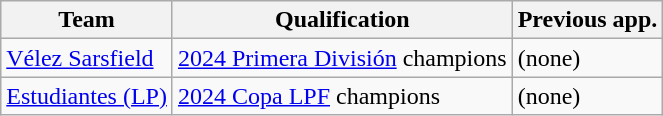<table class="wikitable">
<tr>
<th width= px>Team</th>
<th>Qualification</th>
<th>Previous app.</th>
</tr>
<tr>
<td><a href='#'>Vélez Sarsfield</a></td>
<td><a href='#'>2024 Primera División</a> champions</td>
<td>(none)</td>
</tr>
<tr>
<td><a href='#'>Estudiantes (LP)</a></td>
<td><a href='#'>2024 Copa LPF</a> champions</td>
<td>(none)</td>
</tr>
</table>
